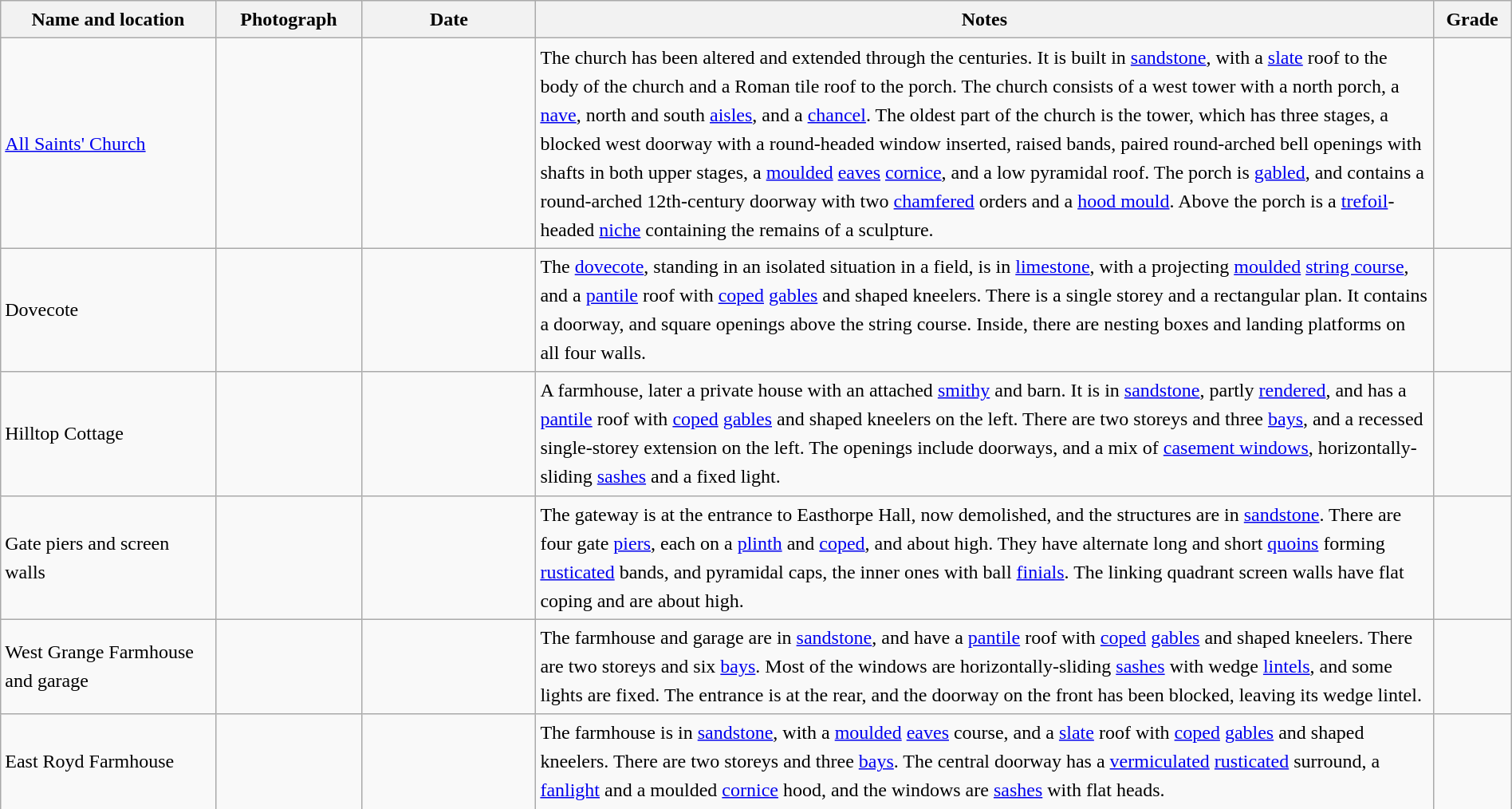<table class="wikitable sortable plainrowheaders" style="width:100%; border:0px; text-align:left; line-height:150%">
<tr>
<th scope="col"  style="width:150px">Name and location</th>
<th scope="col"  style="width:100px" class="unsortable">Photograph</th>
<th scope="col"  style="width:120px">Date</th>
<th scope="col"  style="width:650px" class="unsortable">Notes</th>
<th scope="col"  style="width:50px">Grade</th>
</tr>
<tr>
<td><a href='#'>All Saints' Church</a><br><small></small></td>
<td></td>
<td align="center"></td>
<td>The church has been altered and extended through the centuries.  It is built in <a href='#'>sandstone</a>, with a <a href='#'>slate</a> roof to the body of the church and a Roman tile roof to the porch.  The church consists of a west tower with a north porch, a <a href='#'>nave</a>, north and south <a href='#'>aisles</a>, and a <a href='#'>chancel</a>.  The oldest part of the church is the tower, which has three stages, a blocked west doorway with a round-headed window inserted, raised bands, paired round-arched bell openings with shafts in both upper stages, a <a href='#'>moulded</a> <a href='#'>eaves</a> <a href='#'>cornice</a>, and a low pyramidal roof.  The porch is <a href='#'>gabled</a>, and contains a round-arched 12th-century doorway with two <a href='#'>chamfered</a> orders and a <a href='#'>hood mould</a>.  Above the porch is a <a href='#'>trefoil</a>-headed <a href='#'>niche</a> containing the remains of a sculpture.</td>
<td align="center" ></td>
</tr>
<tr>
<td>Dovecote<br><small></small></td>
<td></td>
<td align="center"></td>
<td>The <a href='#'>dovecote</a>, standing in an isolated situation in a field, is in <a href='#'>limestone</a>, with a projecting <a href='#'>moulded</a> <a href='#'>string course</a>, and a <a href='#'>pantile</a> roof with <a href='#'>coped</a> <a href='#'>gables</a> and shaped kneelers.  There is a single storey and a rectangular plan.  It contains a doorway, and square openings above the string course.  Inside, there are nesting boxes and landing platforms on all four walls.</td>
<td align="center" ></td>
</tr>
<tr>
<td>Hilltop Cottage<br><small></small></td>
<td></td>
<td align="center"></td>
<td>A farmhouse, later a private house with an attached <a href='#'>smithy</a> and barn.  It is in <a href='#'>sandstone</a>, partly <a href='#'>rendered</a>, and has a <a href='#'>pantile</a> roof with <a href='#'>coped</a> <a href='#'>gables</a> and shaped kneelers on the left.  There are two storeys and three <a href='#'>bays</a>, and a recessed single-storey extension on the left.  The openings include doorways, and a mix of <a href='#'>casement windows</a>, horizontally-sliding <a href='#'>sashes</a> and a fixed light.</td>
<td align="center" ></td>
</tr>
<tr>
<td>Gate piers and screen walls<br><small></small></td>
<td></td>
<td align="center"></td>
<td>The gateway is at the entrance to Easthorpe Hall, now demolished, and the structures are in <a href='#'>sandstone</a>. There are four gate <a href='#'>piers</a>, each on a <a href='#'>plinth</a> and <a href='#'>coped</a>, and about  high.  They have alternate long and short <a href='#'>quoins</a> forming <a href='#'>rusticated</a> bands, and pyramidal caps, the inner ones with ball <a href='#'>finials</a>.  The linking quadrant screen walls have flat coping and are about  high.</td>
<td align="center" ></td>
</tr>
<tr>
<td>West Grange Farmhouse and garage<br><small></small></td>
<td></td>
<td align="center"></td>
<td>The farmhouse and garage are in <a href='#'>sandstone</a>, and have a <a href='#'>pantile</a> roof with <a href='#'>coped</a> <a href='#'>gables</a> and shaped kneelers.  There are two storeys and six <a href='#'>bays</a>.  Most of the windows are horizontally-sliding <a href='#'>sashes</a> with wedge <a href='#'>lintels</a>, and some lights are fixed.  The entrance is at the rear, and the doorway on the front has been blocked, leaving its wedge lintel.</td>
<td align="center" ></td>
</tr>
<tr>
<td>East Royd Farmhouse<br><small></small></td>
<td></td>
<td align="center"></td>
<td>The farmhouse is in <a href='#'>sandstone</a>, with a <a href='#'>moulded</a> <a href='#'>eaves</a> course, and a <a href='#'>slate</a> roof with <a href='#'>coped</a> <a href='#'>gables</a> and shaped kneelers.  There are two storeys and three <a href='#'>bays</a>.  The central doorway has a <a href='#'>vermiculated</a> <a href='#'>rusticated</a> surround, a <a href='#'>fanlight</a> and a moulded <a href='#'>cornice</a> hood, and the windows are <a href='#'>sashes</a> with flat heads.</td>
<td align="center" ></td>
</tr>
<tr>
</tr>
</table>
